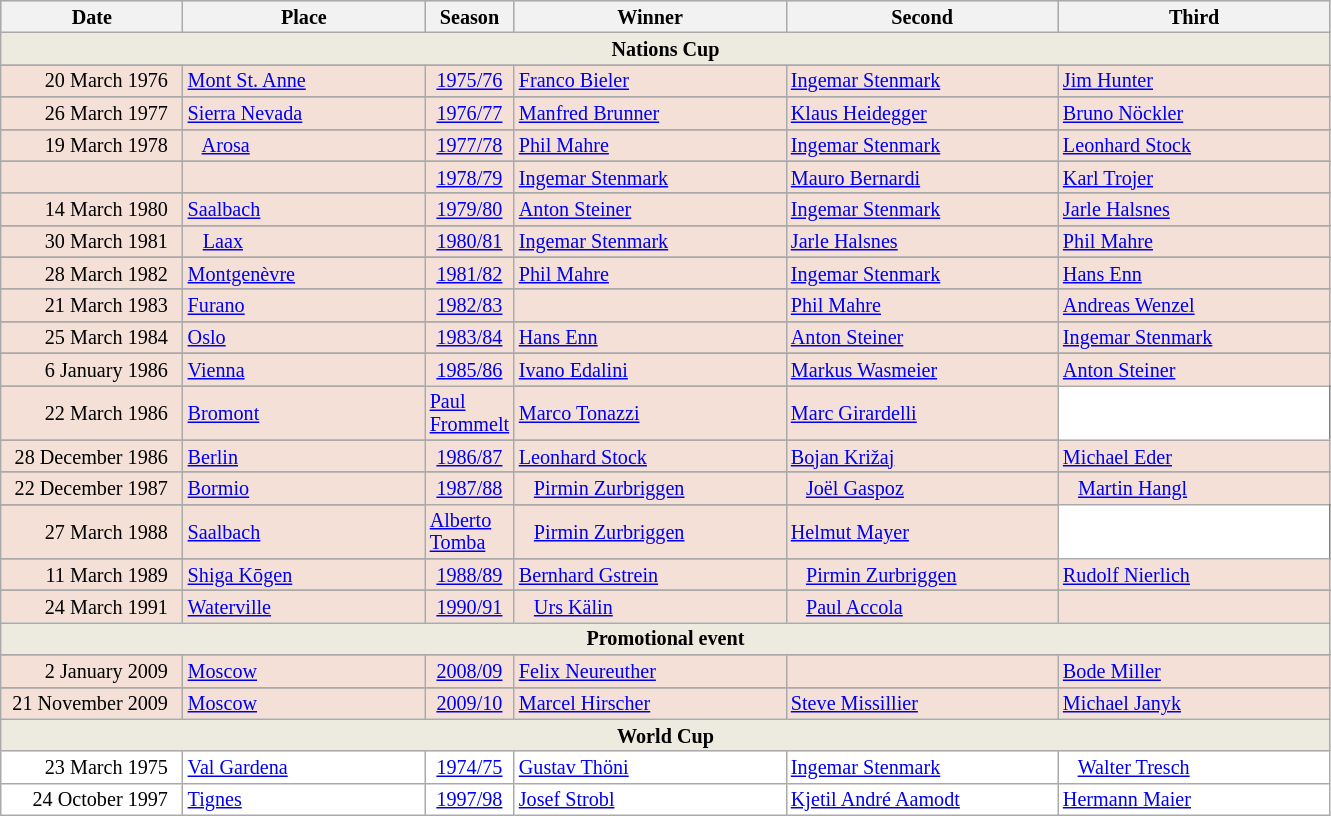<table class="wikitable plainrowheaders" style="background:#fff; font-size:84%; line-height:15px; border:grey solid 1px; border-collapse:collapse">
<tr style="background:#ccc; text-align:center;">
<th width="115">Date</th>
<th width="155">Place</th>
<th width="45">Season</th>
<th width="175">Winner</th>
<th width="175">Second</th>
<th width="175">Third</th>
</tr>
<tr style="background: #EDEAE0;">
<td colspan=6 align=center><strong>Nations Cup</strong></td>
</tr>
<tr>
</tr>
<tr style="background:#f4e0d7">
<td align=right>20 March 1976  </td>
<td> <a href='#'>Mont St. Anne</a></td>
<td align=center><a href='#'>1975/76</a></td>
<td> <a href='#'>Franco Bieler</a></td>
<td> <a href='#'>Ingemar Stenmark</a></td>
<td> <a href='#'>Jim Hunter</a></td>
</tr>
<tr>
</tr>
<tr style="background:#f4e0d7">
<td align=right>26 March 1977  </td>
<td> <a href='#'>Sierra Nevada</a></td>
<td align="center"><a href='#'>1976/77</a></td>
<td> <a href='#'>Manfred Brunner</a></td>
<td> <a href='#'>Klaus Heidegger</a></td>
<td> <a href='#'>Bruno Nöckler</a></td>
</tr>
<tr>
</tr>
<tr style="background:#f4e0d7">
<td align=right>19 March 1978  </td>
<td>   <a href='#'>Arosa</a></td>
<td align=center><a href='#'>1977/78</a></td>
<td> <a href='#'>Phil Mahre</a></td>
<td> <a href='#'>Ingemar Stenmark</a></td>
<td> <a href='#'>Leonhard Stock</a></td>
</tr>
<tr>
</tr>
<tr style="background:#f4e0d7">
<td align=right></td>
<td></td>
<td align=center><a href='#'>1978/79</a></td>
<td> <a href='#'>Ingemar Stenmark</a></td>
<td> <a href='#'>Mauro Bernardi</a></td>
<td> <a href='#'>Karl Trojer</a></td>
</tr>
<tr>
</tr>
<tr style="background:#f4e0d7">
<td align=right>14 March 1980  </td>
<td> <a href='#'>Saalbach</a></td>
<td align=center><a href='#'>1979/80</a></td>
<td> <a href='#'>Anton Steiner</a></td>
<td> <a href='#'>Ingemar Stenmark</a></td>
<td> <a href='#'>Jarle Halsnes</a></td>
</tr>
<tr>
</tr>
<tr style="background:#f4e0d7">
<td align=right>30 March 1981  </td>
<td>   <a href='#'>Laax</a></td>
<td align=center><a href='#'>1980/81</a></td>
<td> <a href='#'>Ingemar Stenmark</a></td>
<td> <a href='#'>Jarle Halsnes</a></td>
<td> <a href='#'>Phil Mahre</a></td>
</tr>
<tr>
</tr>
<tr style="background:#f4e0d7">
<td align=right>28 March 1982  </td>
<td> <a href='#'>Montgenèvre</a></td>
<td align=center><a href='#'>1981/82</a></td>
<td> <a href='#'>Phil Mahre</a></td>
<td> <a href='#'>Ingemar Stenmark</a></td>
<td> <a href='#'>Hans Enn</a></td>
</tr>
<tr>
</tr>
<tr style="background:#f4e0d7">
<td align=right>21 March 1983  </td>
<td> <a href='#'>Furano</a></td>
<td align=center><a href='#'>1982/83</a></td>
<td></td>
<td> <a href='#'>Phil Mahre</a></td>
<td> <a href='#'>Andreas Wenzel</a></td>
</tr>
<tr>
</tr>
<tr style="background:#f4e0d7">
<td align=right>25 March 1984  </td>
<td> <a href='#'>Oslo</a></td>
<td align=center><a href='#'>1983/84</a></td>
<td> <a href='#'>Hans Enn</a></td>
<td> <a href='#'>Anton Steiner</a></td>
<td> <a href='#'>Ingemar Stenmark</a></td>
</tr>
<tr>
</tr>
<tr style="background:#f4e0d7">
<td align=right>6 January 1986  </td>
<td> <a href='#'>Vienna</a></td>
<td align=center rowspan=2><a href='#'>1985/86</a></td>
<td> <a href='#'>Ivano Edalini</a></td>
<td> <a href='#'>Markus Wasmeier</a></td>
<td> <a href='#'>Anton Steiner</a></td>
</tr>
<tr>
</tr>
<tr style="background:#f4e0d7">
<td align=right>22 March 1986  </td>
<td> <a href='#'>Bromont</a></td>
<td> <a href='#'>Paul Frommelt</a></td>
<td> <a href='#'>Marco Tonazzi</a></td>
<td> <a href='#'>Marc Girardelli</a></td>
</tr>
<tr>
</tr>
<tr style="background:#f4e0d7">
<td align=right>28 December 1986  </td>
<td> <a href='#'>Berlin</a></td>
<td align="center"><a href='#'>1986/87</a></td>
<td> <a href='#'>Leonhard Stock</a></td>
<td> <a href='#'>Bojan Križaj</a></td>
<td> <a href='#'>Michael Eder</a></td>
</tr>
<tr>
</tr>
<tr style="background:#f4e0d7">
<td align=right>22 December 1987  </td>
<td> <a href='#'>Bormio</a></td>
<td align=center rowspan=2><a href='#'>1987/88</a></td>
<td>   <a href='#'>Pirmin Zurbriggen</a></td>
<td>   <a href='#'>Joël Gaspoz</a></td>
<td>   <a href='#'>Martin Hangl</a></td>
</tr>
<tr>
</tr>
<tr style="background:#f4e0d7">
<td align=right>27 March 1988  </td>
<td> <a href='#'>Saalbach</a></td>
<td> <a href='#'>Alberto Tomba</a></td>
<td>   <a href='#'>Pirmin Zurbriggen</a></td>
<td> <a href='#'>Helmut Mayer</a></td>
</tr>
<tr>
</tr>
<tr style="background:#f4e0d7">
<td align=right>11 March 1989  </td>
<td> <a href='#'>Shiga Kōgen</a></td>
<td align=center><a href='#'>1988/89</a></td>
<td> <a href='#'>Bernhard Gstrein</a></td>
<td>   <a href='#'>Pirmin Zurbriggen</a></td>
<td> <a href='#'>Rudolf Nierlich</a></td>
</tr>
<tr>
</tr>
<tr style="background:#f4e0d7">
<td align=right>24 March 1991  </td>
<td> <a href='#'>Waterville</a></td>
<td align=center><a href='#'>1990/91</a></td>
<td>   <a href='#'>Urs Kälin</a></td>
<td>   <a href='#'>Paul Accola</a></td>
<td></td>
</tr>
<tr style="background: #EDEAE0;">
<td colspan=6 align=center><strong>Promotional event</strong></td>
</tr>
<tr>
</tr>
<tr style="background:#f4e0d7">
<td align=right>2 January 2009  </td>
<td> <a href='#'>Moscow</a></td>
<td align=center><a href='#'>2008/09</a></td>
<td> <a href='#'>Felix Neureuther</a></td>
<td></td>
<td> <a href='#'>Bode Miller</a></td>
</tr>
<tr>
</tr>
<tr style="background:#f4e0d7">
<td align=right>21 November 2009  </td>
<td> <a href='#'>Moscow</a></td>
<td align=center><a href='#'>2009/10</a></td>
<td> <a href='#'>Marcel Hirscher</a></td>
<td> <a href='#'>Steve Missillier</a></td>
<td> <a href='#'>Michael Janyk</a></td>
</tr>
<tr style="background: #EDEAE0;">
<td colspan=6 align=center><strong>World Cup</strong></td>
</tr>
<tr>
<td align=right>23 March 1975  </td>
<td> <a href='#'>Val Gardena</a></td>
<td align=center><a href='#'>1974/75</a></td>
<td> <a href='#'>Gustav Thöni</a></td>
<td> <a href='#'>Ingemar Stenmark</a></td>
<td>   <a href='#'>Walter Tresch</a></td>
</tr>
<tr>
<td align=right>24 October 1997  </td>
<td> <a href='#'>Tignes</a></td>
<td align=center><a href='#'>1997/98</a></td>
<td> <a href='#'>Josef Strobl</a></td>
<td> <a href='#'>Kjetil André Aamodt</a></td>
<td> <a href='#'>Hermann Maier</a></td>
</tr>
</table>
